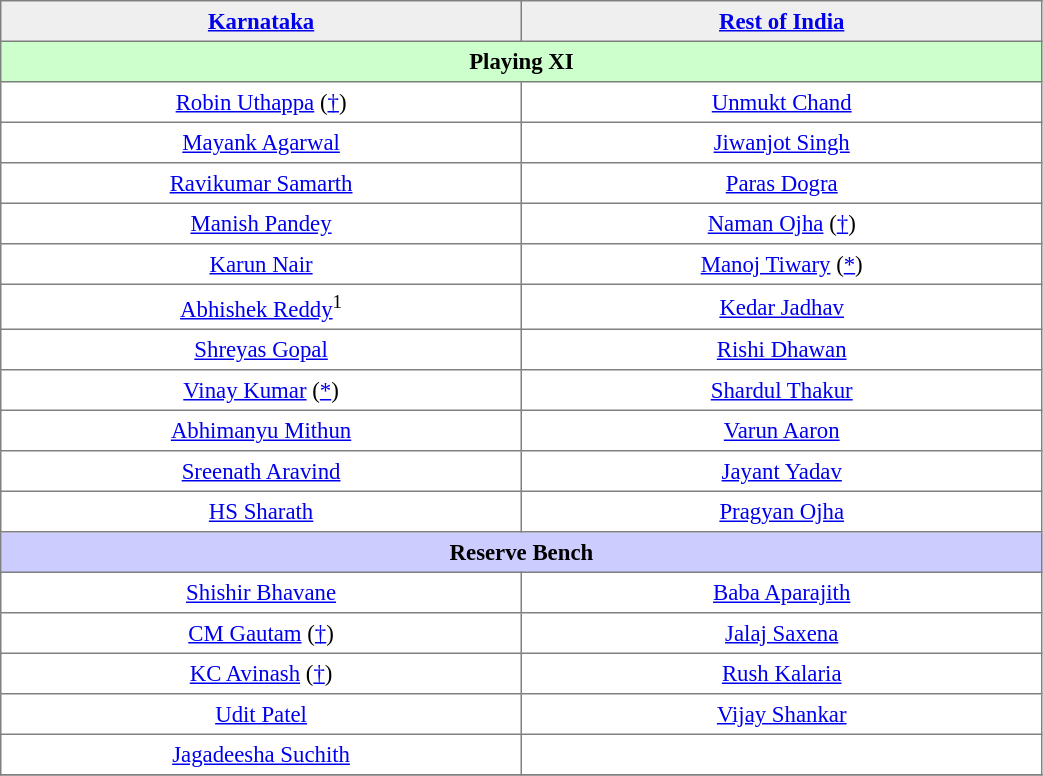<table border="1" cellpadding="4" cellspacing="0" style="text-align:center; font-size:95%; border-collapse:collapse;" width=55%>
<tr bgcolor="#efefef">
<th width="15%"><a href='#'>Karnataka</a></th>
<th width="15%"><a href='#'>Rest of India</a></th>
</tr>
<tr style="background:#cfc;">
<th colspan=2>Playing XI</th>
</tr>
<tr>
<td><a href='#'>Robin Uthappa</a> (<a href='#'>†</a>)</td>
<td><a href='#'>Unmukt Chand</a></td>
</tr>
<tr>
<td><a href='#'>Mayank Agarwal</a></td>
<td><a href='#'>Jiwanjot Singh</a></td>
</tr>
<tr>
<td><a href='#'>Ravikumar Samarth</a></td>
<td><a href='#'>Paras Dogra</a></td>
</tr>
<tr>
<td><a href='#'>Manish Pandey</a></td>
<td><a href='#'>Naman Ojha</a> (<a href='#'>†</a>)</td>
</tr>
<tr>
<td><a href='#'>Karun Nair</a></td>
<td><a href='#'>Manoj Tiwary</a> (<a href='#'>*</a>)</td>
</tr>
<tr>
<td><a href='#'>Abhishek Reddy</a><sup>1</sup></td>
<td><a href='#'>Kedar Jadhav</a></td>
</tr>
<tr>
<td><a href='#'>Shreyas Gopal</a></td>
<td><a href='#'>Rishi Dhawan</a></td>
</tr>
<tr>
<td><a href='#'>Vinay Kumar</a> (<a href='#'>*</a>)</td>
<td><a href='#'>Shardul Thakur</a></td>
</tr>
<tr>
<td><a href='#'>Abhimanyu Mithun</a></td>
<td><a href='#'>Varun Aaron</a></td>
</tr>
<tr>
<td><a href='#'>Sreenath Aravind</a></td>
<td><a href='#'>Jayant Yadav</a></td>
</tr>
<tr>
<td><a href='#'>HS Sharath</a></td>
<td><a href='#'>Pragyan Ojha</a></td>
</tr>
<tr style="background:#ccf;">
<th colspan=2>Reserve Bench</th>
</tr>
<tr>
<td><a href='#'>Shishir Bhavane</a></td>
<td><a href='#'>Baba Aparajith</a></td>
</tr>
<tr>
<td><a href='#'>CM Gautam</a> (<a href='#'>†</a>)</td>
<td><a href='#'>Jalaj Saxena</a></td>
</tr>
<tr>
<td><a href='#'>KC Avinash</a> (<a href='#'>†</a>)</td>
<td><a href='#'>Rush Kalaria</a></td>
</tr>
<tr>
<td><a href='#'>Udit Patel</a></td>
<td><a href='#'>Vijay Shankar</a></td>
</tr>
<tr>
<td><a href='#'>Jagadeesha Suchith</a></td>
<td></td>
</tr>
<tr>
</tr>
</table>
